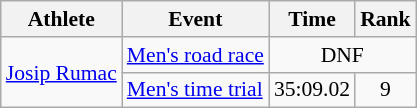<table class=wikitable style="font-size:90%">
<tr>
<th>Athlete</th>
<th>Event</th>
<th>Time</th>
<th>Rank</th>
</tr>
<tr align=center>
<td align=left rowspan=2><a href='#'>Josip Rumac</a></td>
<td align=left><a href='#'>Men's road race</a></td>
<td colspan=2>DNF</td>
</tr>
<tr align=center>
<td align=left><a href='#'>Men's time trial</a></td>
<td>35:09.02</td>
<td>9</td>
</tr>
</table>
